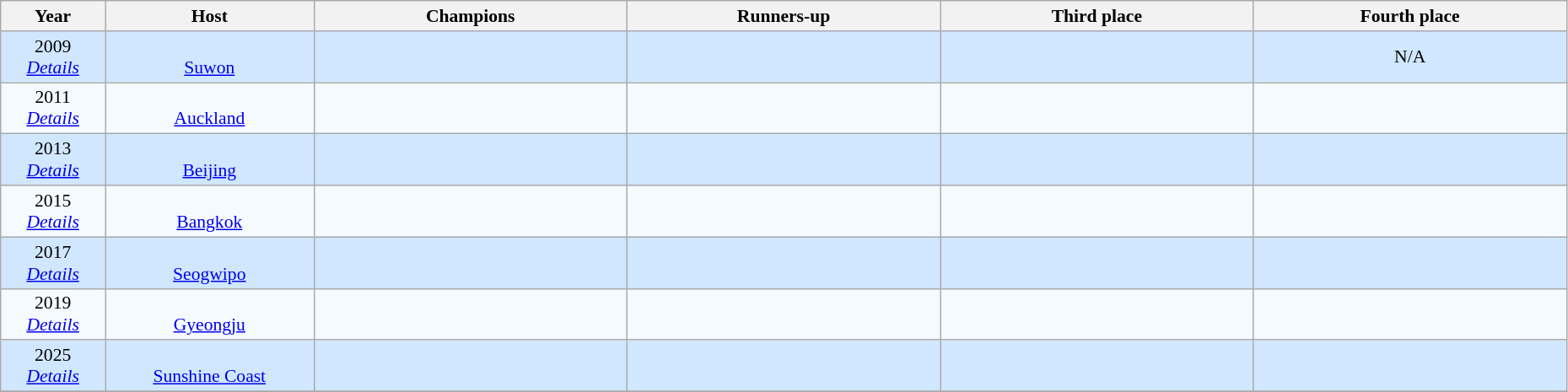<table class="wikitable" style="font-size:90%; width: 98%; text-align: center;">
<tr>
<th width=5%>Year</th>
<th width=10%>Host</th>
<th width=15%>Champions</th>
<th width=15%>Runners-up</th>
<th width=15%>Third place</th>
<th width=15%>Fourth place</th>
</tr>
<tr bgcolor=#D0E7FF>
<td>2009<br><em><a href='#'>Details</a></em></td>
<td><br><a href='#'>Suwon</a></td>
<td></td>
<td></td>
<td></td>
<td>N/A</td>
</tr>
<tr bgcolor=#F5FAFF>
<td>2011<br><em><a href='#'>Details</a></em></td>
<td><br><a href='#'>Auckland</a></td>
<td></td>
<td></td>
<td></td>
<td></td>
</tr>
<tr bgcolor=#D0E7FF>
<td>2013<br><em><a href='#'>Details</a></em></td>
<td><br><a href='#'>Beijing</a></td>
<td></td>
<td></td>
<td></td>
<td></td>
</tr>
<tr bgcolor=#F5FAFF>
<td>2015<br><em><a href='#'>Details</a></em></td>
<td><br><a href='#'>Bangkok</a></td>
<td></td>
<td></td>
<td></td>
<td></td>
</tr>
<tr bgcolor=#D0E7FF>
<td>2017<br><em><a href='#'>Details</a></em></td>
<td><br><a href='#'>Seogwipo</a></td>
<td></td>
<td></td>
<td></td>
<td></td>
</tr>
<tr bgcolor=#F5FAFF>
<td>2019<br><em><a href='#'>Details</a></em></td>
<td><br><a href='#'>Gyeongju</a></td>
<td></td>
<td></td>
<td></td>
<td></td>
</tr>
<tr bgcolor=#D0E7FF>
<td>2025<br><em><a href='#'>Details</a></em></td>
<td><br><a href='#'>Sunshine Coast</a></td>
<td></td>
<td></td>
<td></td>
<td></td>
</tr>
<tr>
</tr>
</table>
